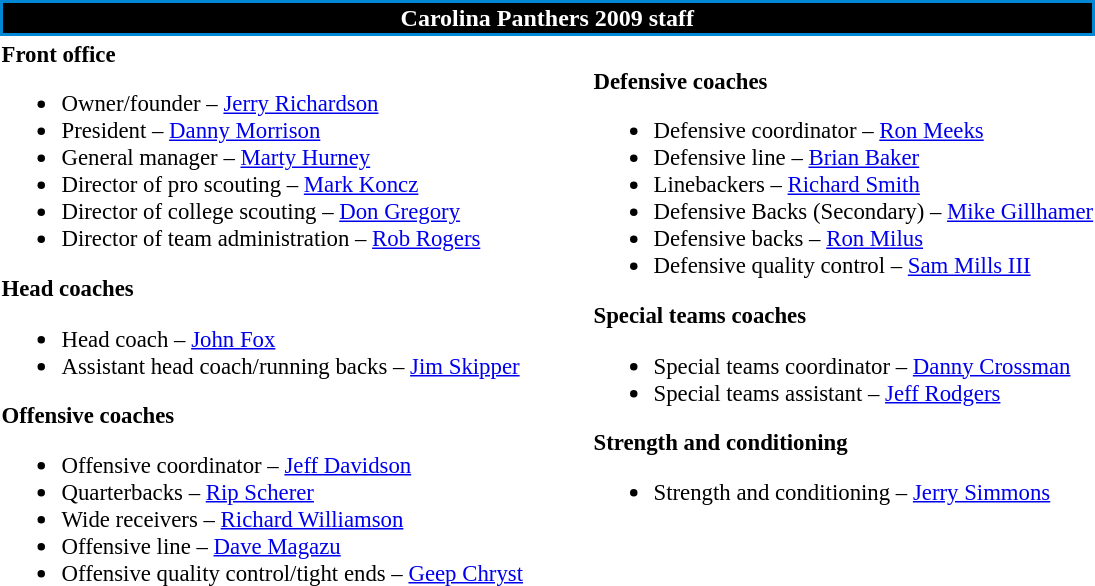<table class="toccolours" style="text-align: left;">
<tr>
<th colspan="7" style="background:black; color:white; text-align: center; border:2px solid #0088d4;">Carolina Panthers 2009 staff</th>
</tr>
<tr>
<td style="font-size:95%; vertical-align:top;"><strong>Front office</strong><br><ul><li>Owner/founder – <a href='#'>Jerry Richardson</a></li><li>President – <a href='#'>Danny Morrison</a></li><li>General manager – <a href='#'>Marty Hurney</a></li><li>Director of pro scouting – <a href='#'>Mark Koncz</a></li><li>Director of college scouting – <a href='#'>Don Gregory</a></li><li>Director of team administration – <a href='#'>Rob Rogers</a></li></ul><strong>Head coaches</strong><ul><li>Head coach – <a href='#'>John Fox</a></li><li>Assistant head coach/running backs – <a href='#'>Jim Skipper</a></li></ul><strong>Offensive coaches</strong><ul><li>Offensive coordinator – <a href='#'>Jeff Davidson</a></li><li>Quarterbacks – <a href='#'>Rip Scherer</a></li><li>Wide receivers – <a href='#'>Richard Williamson</a></li><li>Offensive line – <a href='#'>Dave Magazu</a></li><li>Offensive quality control/tight ends – <a href='#'>Geep Chryst</a></li></ul></td>
<td width="35"> </td>
<td valign="top"></td>
<td style="font-size:95%; vertical-align:top;"><br><strong>Defensive coaches</strong><ul><li>Defensive coordinator – <a href='#'>Ron Meeks</a></li><li>Defensive line – <a href='#'>Brian Baker</a></li><li>Linebackers – <a href='#'>Richard Smith</a></li><li>Defensive Backs (Secondary) – <a href='#'>Mike Gillhamer</a></li><li>Defensive backs – <a href='#'>Ron Milus</a></li><li>Defensive quality control – <a href='#'>Sam Mills III</a></li></ul><strong>Special teams coaches</strong><ul><li>Special teams coordinator – <a href='#'>Danny Crossman</a></li><li>Special teams assistant – <a href='#'>Jeff Rodgers</a></li></ul><strong>Strength and conditioning</strong><ul><li>Strength and conditioning – <a href='#'>Jerry Simmons</a></li></ul></td>
</tr>
</table>
